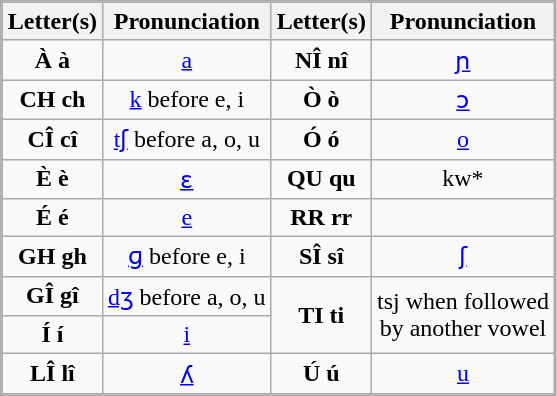<table class="wikitable" style="text-align: center; display:inline-grid">
<tr>
<th>Letter(s)</th>
<th>Pronunciation</th>
<th>Letter(s)</th>
<th>Pronunciation</th>
</tr>
<tr>
<td><strong>À à</strong></td>
<td><a href='#'>a</a></td>
<td><strong>NÎ nî</strong></td>
<td><a href='#'>ɲ</a></td>
</tr>
<tr>
<td><strong>CH ch</strong></td>
<td><a href='#'>k</a> before e, i</td>
<td><strong>Ò ò</strong></td>
<td><a href='#'>ɔ</a></td>
</tr>
<tr>
<td><strong>CÎ cî</strong></td>
<td><a href='#'>tʃ</a> before a, o, u</td>
<td><strong>Ó ó</strong></td>
<td><a href='#'>o</a></td>
</tr>
<tr>
<td><strong>È è</strong></td>
<td><a href='#'>ɛ</a></td>
<td><strong>QU qu</strong></td>
<td>kw*</td>
</tr>
<tr>
<td><strong>É é</strong></td>
<td><a href='#'>e</a></td>
<td><strong>RR rr</strong></td>
<td></td>
</tr>
<tr>
<td><strong>GH gh</strong></td>
<td><a href='#'>ɡ</a> before e, i</td>
<td><strong>SÎ sî</strong></td>
<td><a href='#'>ʃ</a></td>
</tr>
<tr>
<td><strong>GÎ gî</strong></td>
<td><a href='#'>dʒ</a> before a, o, u</td>
<td rowspan="2"><strong>TI ti</strong></td>
<td rowspan="2">tsj when followed<br>by another vowel</td>
</tr>
<tr>
<td><strong>Í í</strong></td>
<td><a href='#'>i</a></td>
</tr>
<tr>
<td><strong>LÎ lî</strong></td>
<td><a href='#'>ʎ</a></td>
<td><strong>Ú ú</strong></td>
<td><a href='#'>u</a></td>
</tr>
</table>
